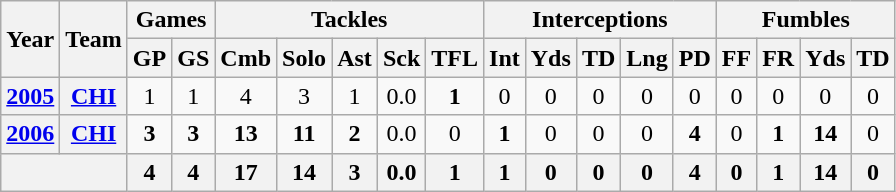<table class="wikitable" style="text-align:center">
<tr>
<th rowspan="2">Year</th>
<th rowspan="2">Team</th>
<th colspan="2">Games</th>
<th colspan="5">Tackles</th>
<th colspan="5">Interceptions</th>
<th colspan="4">Fumbles</th>
</tr>
<tr>
<th>GP</th>
<th>GS</th>
<th>Cmb</th>
<th>Solo</th>
<th>Ast</th>
<th>Sck</th>
<th>TFL</th>
<th>Int</th>
<th>Yds</th>
<th>TD</th>
<th>Lng</th>
<th>PD</th>
<th>FF</th>
<th>FR</th>
<th>Yds</th>
<th>TD</th>
</tr>
<tr>
<th><a href='#'>2005</a></th>
<th><a href='#'>CHI</a></th>
<td>1</td>
<td>1</td>
<td>4</td>
<td>3</td>
<td>1</td>
<td>0.0</td>
<td><strong>1</strong></td>
<td>0</td>
<td>0</td>
<td>0</td>
<td>0</td>
<td>0</td>
<td>0</td>
<td>0</td>
<td>0</td>
<td>0</td>
</tr>
<tr>
<th><a href='#'>2006</a></th>
<th><a href='#'>CHI</a></th>
<td><strong>3</strong></td>
<td><strong>3</strong></td>
<td><strong>13</strong></td>
<td><strong>11</strong></td>
<td><strong>2</strong></td>
<td>0.0</td>
<td>0</td>
<td><strong>1</strong></td>
<td>0</td>
<td>0</td>
<td>0</td>
<td><strong>4</strong></td>
<td>0</td>
<td><strong>1</strong></td>
<td><strong>14</strong></td>
<td>0</td>
</tr>
<tr>
<th colspan="2"></th>
<th>4</th>
<th>4</th>
<th>17</th>
<th>14</th>
<th>3</th>
<th>0.0</th>
<th>1</th>
<th>1</th>
<th>0</th>
<th>0</th>
<th>0</th>
<th>4</th>
<th>0</th>
<th>1</th>
<th>14</th>
<th>0</th>
</tr>
</table>
